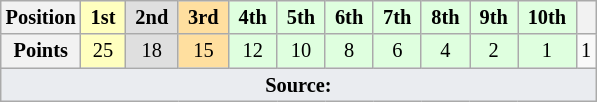<table class="wikitable" style="font-size: 85%; text-align:center">
<tr>
<th>Position</th>
<th style="background-color:#ffffbf"> 1st </th>
<th style="background-color:#dfdfdf"> 2nd </th>
<th style="background-color:#ffdf9f"> 3rd </th>
<th style="background-color:#dfffdf"> 4th </th>
<th style="background-color:#dfffdf"> 5th </th>
<th style="background-color:#dfffdf"> 6th </th>
<th style="background-color:#dfffdf"> 7th </th>
<th style="background-color:#dfffdf"> 8th </th>
<th style="background-color:#dfffdf"> 9th </th>
<th style="background-color:#dfffdf"> 10th </th>
<th> <a href='#'></a> </th>
</tr>
<tr>
<th>Points</th>
<td style="background-color:#ffffbf">25</td>
<td style="background-color:#dfdfdf">18</td>
<td style="background-color:#ffdf9f">15</td>
<td style="background-color:#dfffdf">12</td>
<td style="background-color:#dfffdf">10</td>
<td style="background-color:#dfffdf">8</td>
<td style="background-color:#dfffdf">6</td>
<td style="background-color:#dfffdf">4</td>
<td style="background-color:#dfffdf">2</td>
<td style="background-color:#dfffdf">1</td>
<td>1</td>
</tr>
<tr class="sortbottom">
<td colspan="100" style="background-color:#EAECF0;text-align:center"><strong>Source:</strong></td>
</tr>
</table>
